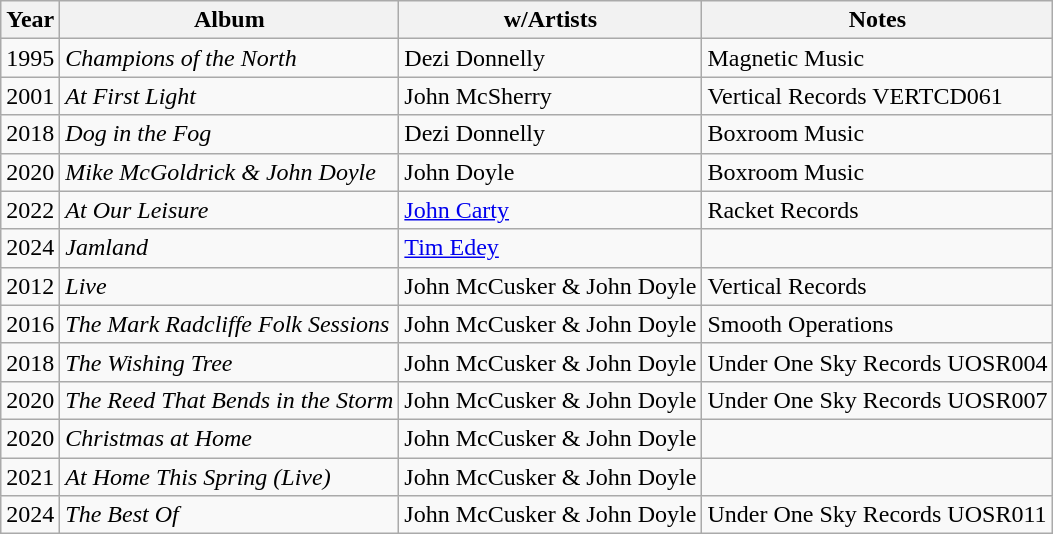<table class="wikitable sortable">
<tr>
<th>Year</th>
<th>Album</th>
<th>w/Artists</th>
<th>Notes</th>
</tr>
<tr>
<td>1995</td>
<td><em>Champions of the North</em></td>
<td>Dezi Donnelly</td>
<td>Magnetic Music</td>
</tr>
<tr>
<td>2001</td>
<td><em>At First Light</em></td>
<td>John McSherry</td>
<td>Vertical Records VERTCD061</td>
</tr>
<tr>
<td>2018</td>
<td><em>Dog in the Fog</em></td>
<td>Dezi Donnelly</td>
<td>Boxroom Music</td>
</tr>
<tr>
<td>2020</td>
<td><em>Mike McGoldrick & John Doyle</em></td>
<td>John Doyle</td>
<td>Boxroom Music</td>
</tr>
<tr>
<td>2022</td>
<td><em>At Our Leisure</em></td>
<td><a href='#'>John Carty</a></td>
<td>Racket Records</td>
</tr>
<tr>
<td>2024</td>
<td><em>Jamland</em></td>
<td><a href='#'>Tim Edey</a></td>
<td></td>
</tr>
<tr>
<td>2012</td>
<td><em>Live</em></td>
<td>John McCusker & John Doyle</td>
<td>Vertical Records</td>
</tr>
<tr>
<td>2016</td>
<td><em>The Mark Radcliffe Folk Sessions</em></td>
<td>John McCusker & John Doyle</td>
<td>Smooth Operations</td>
</tr>
<tr>
<td>2018</td>
<td><em>The Wishing Tree</em></td>
<td>John McCusker & John Doyle</td>
<td>Under One Sky Records UOSR004</td>
</tr>
<tr>
<td>2020</td>
<td><em>The Reed That Bends in the Storm</em></td>
<td>John McCusker & John Doyle</td>
<td>Under One Sky Records UOSR007</td>
</tr>
<tr>
<td>2020</td>
<td><em>Christmas at Home</em></td>
<td>John McCusker & John Doyle</td>
<td></td>
</tr>
<tr>
<td>2021</td>
<td><em>At Home This Spring (Live)</em></td>
<td>John McCusker & John Doyle</td>
<td></td>
</tr>
<tr>
<td>2024</td>
<td><em>The Best Of</em></td>
<td>John McCusker & John Doyle</td>
<td>Under One Sky Records UOSR011</td>
</tr>
</table>
